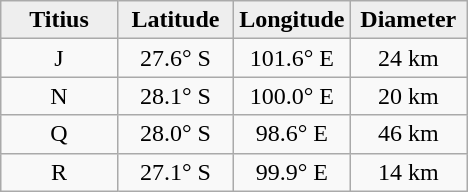<table class="wikitable">
<tr>
<th width="25%" style="background:#eeeeee;">Titius</th>
<th width="25%" style="background:#eeeeee;">Latitude</th>
<th width="25%" style="background:#eeeeee;">Longitude</th>
<th width="25%" style="background:#eeeeee;">Diameter</th>
</tr>
<tr>
<td align="center">J</td>
<td align="center">27.6° S</td>
<td align="center">101.6° E</td>
<td align="center">24 km</td>
</tr>
<tr>
<td align="center">N</td>
<td align="center">28.1° S</td>
<td align="center">100.0° E</td>
<td align="center">20 km</td>
</tr>
<tr>
<td align="center">Q</td>
<td align="center">28.0° S</td>
<td align="center">98.6° E</td>
<td align="center">46 km</td>
</tr>
<tr>
<td align="center">R</td>
<td align="center">27.1° S</td>
<td align="center">99.9° E</td>
<td align="center">14 km</td>
</tr>
</table>
